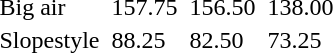<table>
<tr>
<td>Big air</td>
<td></td>
<td>157.75</td>
<td></td>
<td>156.50</td>
<td></td>
<td>138.00</td>
</tr>
<tr>
<td>Slopestyle</td>
<td></td>
<td>88.25</td>
<td></td>
<td>82.50</td>
<td></td>
<td>73.25</td>
</tr>
</table>
